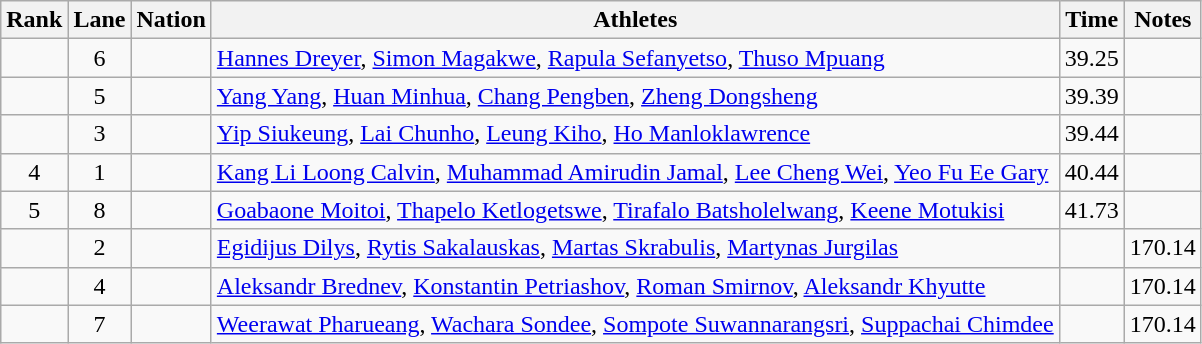<table class="wikitable sortable" style="text-align:center">
<tr>
<th>Rank</th>
<th>Lane</th>
<th>Nation</th>
<th>Athletes</th>
<th>Time</th>
<th>Notes</th>
</tr>
<tr>
<td></td>
<td>6</td>
<td align=left></td>
<td align=left><a href='#'>Hannes Dreyer</a>, <a href='#'>Simon Magakwe</a>, <a href='#'>Rapula Sefanyetso</a>, <a href='#'>Thuso Mpuang</a></td>
<td>39.25</td>
<td></td>
</tr>
<tr>
<td></td>
<td>5</td>
<td align=left></td>
<td align=left><a href='#'>Yang Yang</a>, <a href='#'>Huan Minhua</a>, <a href='#'>Chang Pengben</a>, <a href='#'>Zheng Dongsheng</a></td>
<td>39.39</td>
<td></td>
</tr>
<tr>
<td></td>
<td>3</td>
<td align=left></td>
<td align=left><a href='#'>Yip Siukeung</a>, <a href='#'>Lai Chunho</a>, <a href='#'>Leung Kiho</a>, <a href='#'>Ho Manloklawrence</a></td>
<td>39.44</td>
<td></td>
</tr>
<tr>
<td>4</td>
<td>1</td>
<td align=left></td>
<td align=left><a href='#'>Kang Li Loong Calvin</a>, <a href='#'>Muhammad Amirudin Jamal</a>, <a href='#'>Lee Cheng Wei</a>, <a href='#'>Yeo Fu Ee Gary</a></td>
<td>40.44</td>
<td></td>
</tr>
<tr>
<td>5</td>
<td>8</td>
<td align=left></td>
<td align=left><a href='#'>Goabaone Moitoi</a>, <a href='#'>Thapelo Ketlogetswe</a>, <a href='#'>Tirafalo Batsholelwang</a>, <a href='#'>Keene Motukisi</a></td>
<td>41.73</td>
<td></td>
</tr>
<tr>
<td></td>
<td>2</td>
<td align=left></td>
<td align=left><a href='#'>Egidijus Dilys</a>, <a href='#'>Rytis Sakalauskas</a>, <a href='#'>Martas Skrabulis</a>, <a href='#'>Martynas Jurgilas</a></td>
<td></td>
<td>170.14</td>
</tr>
<tr>
<td></td>
<td>4</td>
<td align=left></td>
<td align=left><a href='#'>Aleksandr Brednev</a>, <a href='#'>Konstantin Petriashov</a>, <a href='#'>Roman Smirnov</a>, <a href='#'>Aleksandr Khyutte</a></td>
<td></td>
<td>170.14</td>
</tr>
<tr>
<td></td>
<td>7</td>
<td align=left></td>
<td align=left><a href='#'>Weerawat Pharueang</a>, <a href='#'>Wachara Sondee</a>, <a href='#'>Sompote Suwannarangsri</a>, <a href='#'>Suppachai Chimdee</a></td>
<td></td>
<td>170.14</td>
</tr>
</table>
